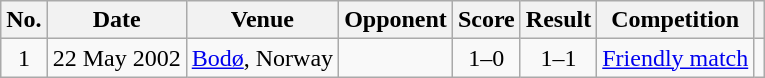<table class="wikitable sortable">
<tr>
<th scope="col">No.</th>
<th scope="col">Date</th>
<th scope="col">Venue</th>
<th scope="col">Opponent</th>
<th scope="col">Score</th>
<th scope="col">Result</th>
<th scope="col">Competition</th>
<th scope="col" class="unsortable"></th>
</tr>
<tr>
<td align="center">1</td>
<td>22 May 2002</td>
<td><a href='#'>Bodø</a>, Norway</td>
<td></td>
<td align="center">1–0</td>
<td align="center">1–1</td>
<td><a href='#'>Friendly match</a></td>
<td></td>
</tr>
</table>
